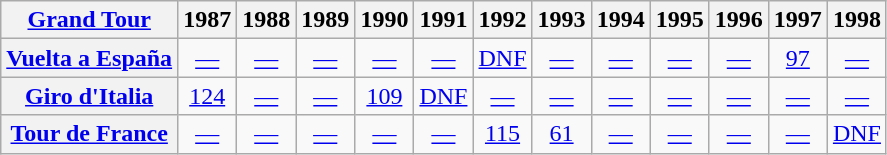<table class="wikitable plainrowheaders">
<tr>
<th scope="col"><a href='#'>Grand Tour</a></th>
<th scope="col">1987</th>
<th scope="col">1988</th>
<th scope="col">1989</th>
<th scope="col">1990</th>
<th scope="col">1991</th>
<th scope="col">1992</th>
<th scope="col">1993</th>
<th scope="col">1994</th>
<th scope="col">1995</th>
<th scope="col">1996</th>
<th scope="col">1997</th>
<th scope="col">1998</th>
</tr>
<tr style="text-align:center;">
<th scope="row"> <a href='#'>Vuelta a España</a></th>
<td><a href='#'>—</a></td>
<td><a href='#'>—</a></td>
<td><a href='#'>—</a></td>
<td><a href='#'>—</a></td>
<td><a href='#'>—</a></td>
<td><a href='#'>DNF</a></td>
<td><a href='#'>—</a></td>
<td><a href='#'>—</a></td>
<td><a href='#'>—</a></td>
<td><a href='#'>—</a></td>
<td><a href='#'>97</a></td>
<td><a href='#'>—</a></td>
</tr>
<tr style="text-align:center;">
<th scope="row"> <a href='#'>Giro d'Italia</a></th>
<td><a href='#'>124</a></td>
<td><a href='#'>—</a></td>
<td><a href='#'>—</a></td>
<td><a href='#'>109</a></td>
<td><a href='#'>DNF</a></td>
<td><a href='#'>—</a></td>
<td><a href='#'>—</a></td>
<td><a href='#'>—</a></td>
<td><a href='#'>—</a></td>
<td><a href='#'>—</a></td>
<td><a href='#'>—</a></td>
<td><a href='#'>—</a></td>
</tr>
<tr style="text-align:center;">
<th scope="row"> <a href='#'>Tour de France</a></th>
<td><a href='#'>—</a></td>
<td><a href='#'>—</a></td>
<td><a href='#'>—</a></td>
<td><a href='#'>—</a></td>
<td><a href='#'>—</a></td>
<td><a href='#'>115</a></td>
<td><a href='#'>61</a></td>
<td><a href='#'>—</a></td>
<td><a href='#'>—</a></td>
<td><a href='#'>—</a></td>
<td><a href='#'>—</a></td>
<td><a href='#'>DNF</a></td>
</tr>
</table>
